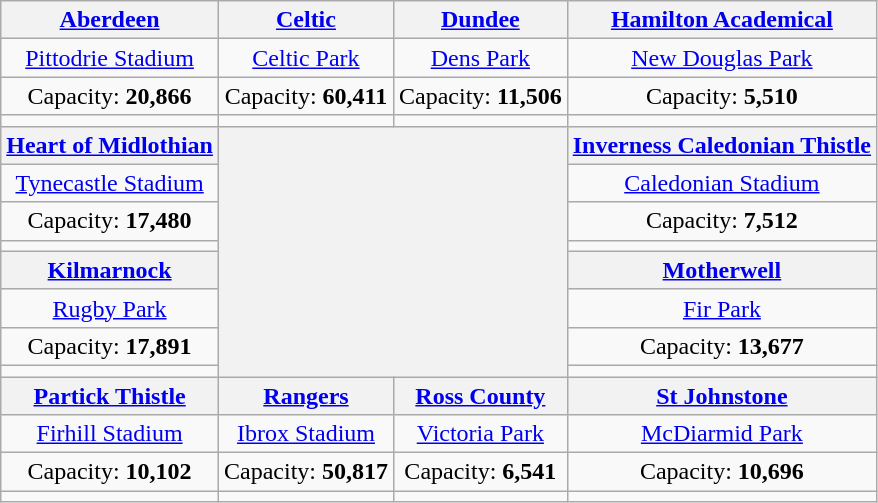<table class="wikitable" style="text-align:center">
<tr>
<th><a href='#'>Aberdeen</a></th>
<th><a href='#'>Celtic</a></th>
<th><a href='#'>Dundee</a></th>
<th><a href='#'>Hamilton Academical</a></th>
</tr>
<tr>
<td><a href='#'>Pittodrie Stadium</a></td>
<td><a href='#'>Celtic Park</a></td>
<td><a href='#'>Dens Park</a></td>
<td><a href='#'>New Douglas Park</a></td>
</tr>
<tr>
<td>Capacity: <strong>20,866</strong></td>
<td>Capacity: <strong>60,411</strong></td>
<td>Capacity: <strong>11,506</strong></td>
<td>Capacity: <strong>5,510</strong></td>
</tr>
<tr>
<td></td>
<td></td>
<td></td>
<td></td>
</tr>
<tr>
<th><a href='#'>Heart of Midlothian</a></th>
<th rowspan="8" colspan="2"></th>
<th><a href='#'>Inverness Caledonian Thistle</a></th>
</tr>
<tr>
<td><a href='#'>Tynecastle Stadium</a></td>
<td><a href='#'>Caledonian Stadium</a></td>
</tr>
<tr>
<td>Capacity: <strong>17,480</strong></td>
<td>Capacity: <strong>7,512</strong></td>
</tr>
<tr>
<td></td>
<td></td>
</tr>
<tr>
<th><a href='#'>Kilmarnock</a></th>
<th><a href='#'>Motherwell</a></th>
</tr>
<tr>
<td><a href='#'>Rugby Park</a></td>
<td><a href='#'>Fir Park</a></td>
</tr>
<tr>
<td>Capacity: <strong>17,891</strong></td>
<td>Capacity: <strong>13,677</strong></td>
</tr>
<tr>
<td></td>
<td></td>
</tr>
<tr>
<th><a href='#'>Partick Thistle</a></th>
<th><a href='#'>Rangers</a></th>
<th><a href='#'>Ross County</a></th>
<th><a href='#'>St Johnstone</a></th>
</tr>
<tr>
<td><a href='#'>Firhill Stadium</a></td>
<td><a href='#'>Ibrox Stadium</a></td>
<td><a href='#'>Victoria Park</a></td>
<td><a href='#'>McDiarmid Park</a></td>
</tr>
<tr>
<td>Capacity: <strong>10,102</strong></td>
<td>Capacity: <strong>50,817</strong></td>
<td>Capacity: <strong>6,541</strong></td>
<td>Capacity: <strong>10,696</strong></td>
</tr>
<tr>
<td></td>
<td></td>
<td></td>
<td></td>
</tr>
</table>
